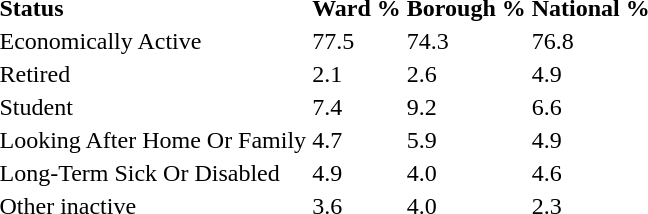<table>
<tr>
<th align="left">Status</th>
<th>Ward %</th>
<th>Borough %</th>
<th>National %</th>
</tr>
<tr>
<td>Economically Active</td>
<td>77.5</td>
<td>74.3</td>
<td>76.8</td>
</tr>
<tr>
<td>Retired</td>
<td>2.1</td>
<td>2.6</td>
<td>4.9</td>
</tr>
<tr>
<td>Student</td>
<td>7.4</td>
<td>9.2</td>
<td>6.6</td>
</tr>
<tr>
<td>Looking After Home Or Family</td>
<td>4.7</td>
<td>5.9</td>
<td>4.9</td>
</tr>
<tr>
<td>Long-Term Sick Or Disabled</td>
<td>4.9</td>
<td>4.0</td>
<td>4.6</td>
</tr>
<tr>
<td>Other inactive</td>
<td>3.6</td>
<td>4.0</td>
<td>2.3</td>
</tr>
</table>
